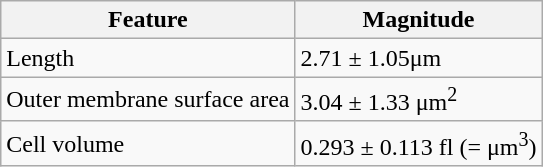<table class="wikitable floatcenter">
<tr>
<th>Feature</th>
<th>Magnitude</th>
</tr>
<tr>
<td>Length</td>
<td>2.71 ± 1.05μm</td>
</tr>
<tr>
<td>Outer membrane surface area</td>
<td>3.04 ± 1.33 μm<sup>2</sup></td>
</tr>
<tr>
<td>Cell volume</td>
<td>0.293 ± 0.113 fl (= μm<sup>3</sup>)</td>
</tr>
</table>
